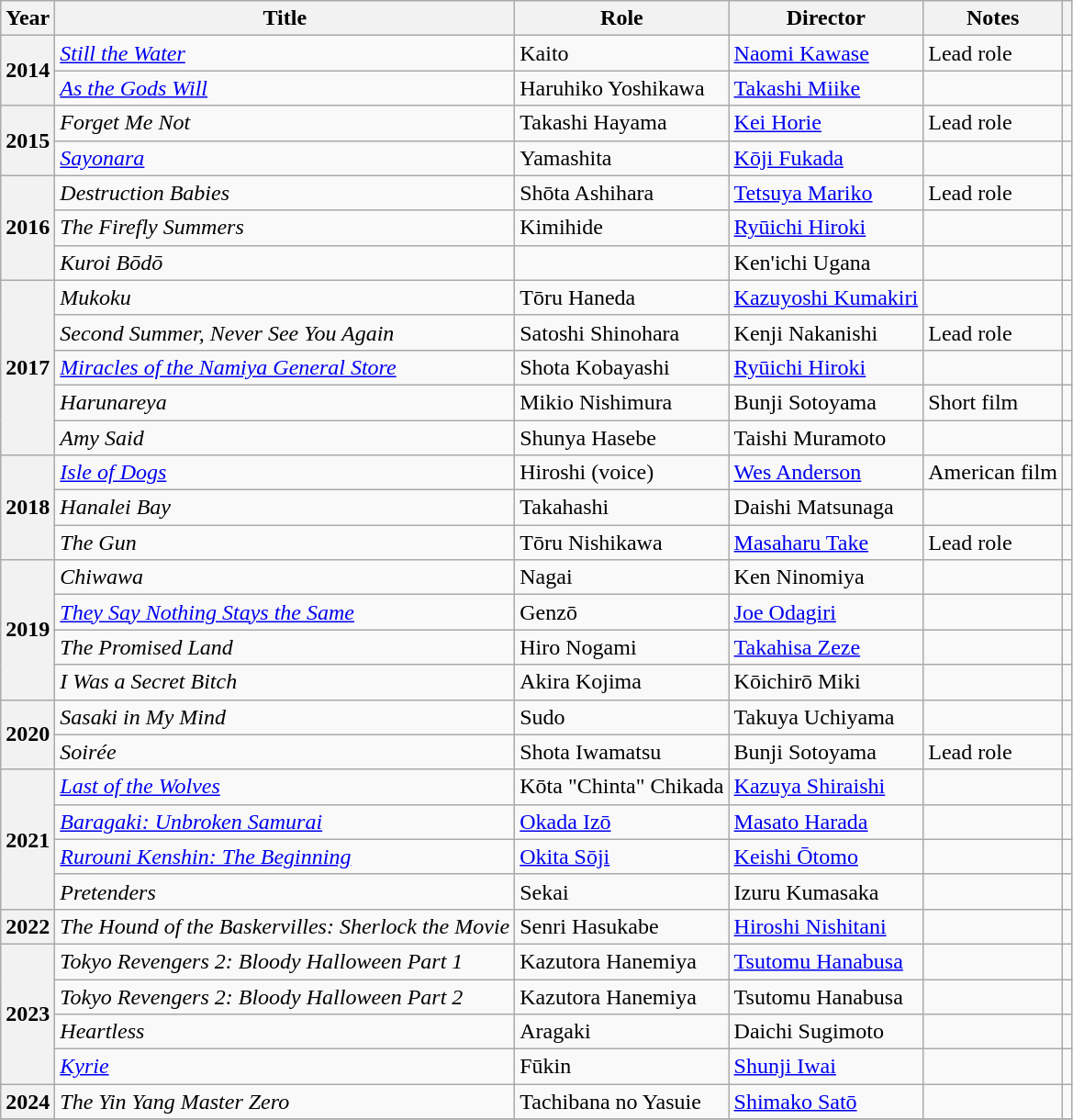<table class="wikitable plainrowheaders sortable"  style=font-size:100%>
<tr>
<th scope="col">Year</th>
<th scope="col">Title</th>
<th scope="col">Role</th>
<th scope="col">Director</th>
<th scope="col" class="unsortable">Notes</th>
<th scope="col" class="unsortable"></th>
</tr>
<tr>
<th scope="row" rowspan=2>2014</th>
<td><em><a href='#'>Still the Water</a></em></td>
<td>Kaito</td>
<td><a href='#'>Naomi Kawase</a></td>
<td>Lead role</td>
<td></td>
</tr>
<tr>
<td><em><a href='#'>As the Gods Will</a></em></td>
<td>Haruhiko Yoshikawa</td>
<td><a href='#'>Takashi Miike</a></td>
<td></td>
<td></td>
</tr>
<tr>
<th scope="row" rowspan=2>2015</th>
<td><em>Forget Me Not</em></td>
<td>Takashi Hayama</td>
<td><a href='#'>Kei Horie</a></td>
<td>Lead role</td>
<td></td>
</tr>
<tr>
<td><em><a href='#'>Sayonara</a></em></td>
<td>Yamashita</td>
<td><a href='#'>Kōji Fukada</a></td>
<td></td>
<td></td>
</tr>
<tr>
<th scope="row" rowspan=3>2016</th>
<td><em>Destruction Babies</em></td>
<td>Shōta Ashihara</td>
<td><a href='#'>Tetsuya Mariko</a></td>
<td>Lead role</td>
<td></td>
</tr>
<tr>
<td><em>The Firefly Summers</em></td>
<td>Kimihide</td>
<td><a href='#'>Ryūichi Hiroki</a></td>
<td></td>
<td></td>
</tr>
<tr>
<td><em>Kuroi Bōdō</em></td>
<td></td>
<td>Ken'ichi Ugana</td>
<td></td>
<td></td>
</tr>
<tr>
<th scope="row" rowspan=5>2017</th>
<td><em>Mukoku</em></td>
<td>Tōru Haneda</td>
<td><a href='#'>Kazuyoshi Kumakiri</a></td>
<td></td>
<td></td>
</tr>
<tr>
<td><em>Second Summer, Never See You Again</em></td>
<td>Satoshi Shinohara</td>
<td>Kenji Nakanishi</td>
<td>Lead role</td>
<td></td>
</tr>
<tr>
<td><em><a href='#'>Miracles of the Namiya General Store</a></em></td>
<td>Shota Kobayashi</td>
<td><a href='#'>Ryūichi Hiroki</a></td>
<td></td>
<td></td>
</tr>
<tr>
<td><em>Harunareya</em></td>
<td>Mikio Nishimura</td>
<td>Bunji Sotoyama</td>
<td>Short film</td>
<td></td>
</tr>
<tr>
<td><em>Amy Said</em></td>
<td>Shunya Hasebe</td>
<td>Taishi Muramoto</td>
<td></td>
<td></td>
</tr>
<tr>
<th scope="row" rowspan=3>2018</th>
<td><em><a href='#'>Isle of Dogs</a></em></td>
<td>Hiroshi (voice)</td>
<td><a href='#'>Wes Anderson</a></td>
<td>American film</td>
<td></td>
</tr>
<tr>
<td><em>Hanalei Bay</em></td>
<td>Takahashi</td>
<td>Daishi Matsunaga</td>
<td></td>
<td></td>
</tr>
<tr>
<td><em>The Gun</em></td>
<td>Tōru Nishikawa</td>
<td><a href='#'>Masaharu Take</a></td>
<td>Lead role</td>
<td></td>
</tr>
<tr>
<th scope="row" rowspan=4>2019</th>
<td><em>Chiwawa</em></td>
<td>Nagai</td>
<td>Ken Ninomiya</td>
<td></td>
<td></td>
</tr>
<tr>
<td><em><a href='#'>They Say Nothing Stays the Same</a></em></td>
<td>Genzō</td>
<td><a href='#'>Joe Odagiri</a></td>
<td></td>
<td></td>
</tr>
<tr>
<td><em>The Promised Land</em></td>
<td>Hiro Nogami</td>
<td><a href='#'>Takahisa Zeze</a></td>
<td></td>
<td></td>
</tr>
<tr>
<td><em>I Was a Secret Bitch</em></td>
<td>Akira Kojima</td>
<td>Kōichirō Miki</td>
<td></td>
<td></td>
</tr>
<tr>
<th scope="row" rowspan=2>2020</th>
<td><em>Sasaki in My Mind</em></td>
<td>Sudo</td>
<td>Takuya Uchiyama</td>
<td></td>
<td></td>
</tr>
<tr>
<td><em>Soirée</em></td>
<td>Shota Iwamatsu</td>
<td>Bunji Sotoyama</td>
<td>Lead role</td>
<td></td>
</tr>
<tr>
<th scope="row" rowspan=4>2021</th>
<td><em><a href='#'>Last of the Wolves</a></em></td>
<td>Kōta "Chinta" Chikada</td>
<td><a href='#'>Kazuya Shiraishi</a></td>
<td></td>
<td></td>
</tr>
<tr>
<td><em><a href='#'>Baragaki: Unbroken Samurai</a></em></td>
<td><a href='#'>Okada Izō</a></td>
<td><a href='#'>Masato Harada</a></td>
<td></td>
<td></td>
</tr>
<tr>
<td><em><a href='#'>Rurouni Kenshin: The Beginning</a></em></td>
<td><a href='#'>Okita Sōji</a></td>
<td><a href='#'>Keishi Ōtomo</a></td>
<td></td>
<td></td>
</tr>
<tr>
<td><em>Pretenders</em></td>
<td>Sekai</td>
<td>Izuru Kumasaka</td>
<td></td>
<td></td>
</tr>
<tr>
<th scope="row">2022</th>
<td><em>The Hound of the Baskervilles: Sherlock the Movie</em></td>
<td>Senri Hasukabe</td>
<td><a href='#'>Hiroshi Nishitani</a></td>
<td></td>
<td></td>
</tr>
<tr>
<th scope="row" rowspan="4">2023</th>
<td><em>Tokyo Revengers 2: Bloody Halloween Part 1</em></td>
<td>Kazutora Hanemiya</td>
<td><a href='#'>Tsutomu Hanabusa</a></td>
<td></td>
<td></td>
</tr>
<tr>
<td><em>Tokyo Revengers 2: Bloody Halloween Part 2</em></td>
<td>Kazutora Hanemiya</td>
<td>Tsutomu Hanabusa</td>
<td></td>
<td></td>
</tr>
<tr>
<td><em>Heartless</em></td>
<td>Aragaki</td>
<td>Daichi Sugimoto</td>
<td></td>
<td></td>
</tr>
<tr>
<td><em><a href='#'>Kyrie</a></em></td>
<td>Fūkin</td>
<td><a href='#'>Shunji Iwai</a></td>
<td></td>
<td></td>
</tr>
<tr>
<th scope="row">2024</th>
<td><em>The Yin Yang Master Zero</em></td>
<td>Tachibana no Yasuie</td>
<td><a href='#'>Shimako Satō</a></td>
<td></td>
<td></td>
</tr>
<tr>
</tr>
</table>
